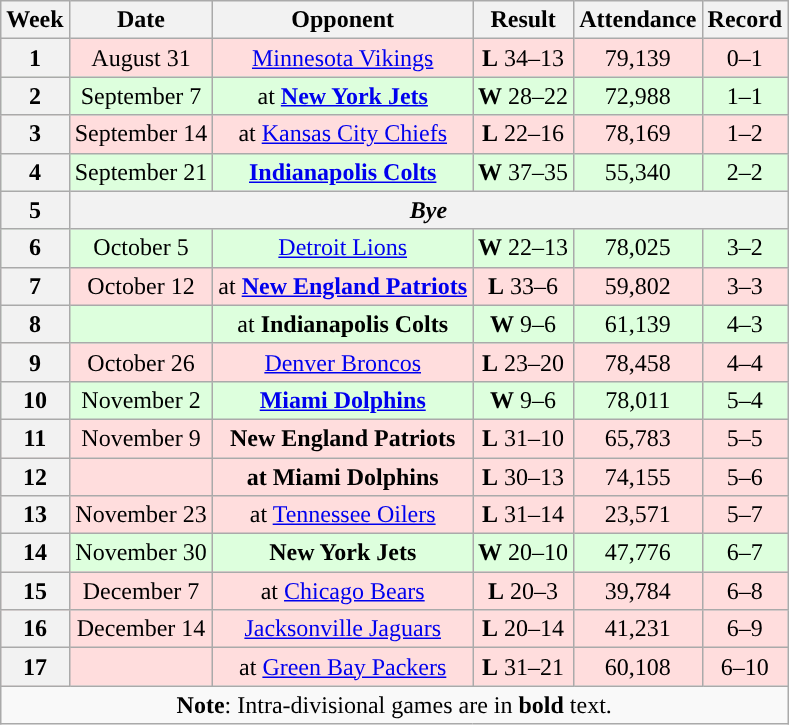<table class="wikitable" style="text-align:center;">
<tr>
<th>Week</th>
<th>Date</th>
<th>Opponent</th>
<th>Result</th>
<th>Attendance</th>
<th>Record</th>
</tr>
<tr style="background: #ffdddd;">
<th>1</th>
<td>August 31</td>
<td><a href='#'>Minnesota Vikings</a></td>
<td><strong>L</strong> 34–13</td>
<td>79,139</td>
<td>0–1</td>
</tr>
<tr style="background: #ddffdd;">
<th>2</th>
<td>September 7</td>
<td>at <a href='#'><strong>New York Jets</strong></a></td>
<td><strong>W</strong> 28–22</td>
<td>72,988</td>
<td>1–1</td>
</tr>
<tr style="background: #ffdddd;">
<th>3</th>
<td>September 14</td>
<td>at <a href='#'>Kansas City Chiefs</a></td>
<td><strong>L</strong> 22–16</td>
<td>78,169</td>
<td>1–2</td>
</tr>
<tr style="background: #ddffdd;">
<th>4</th>
<td>September 21</td>
<td><a href='#'><strong>Indianapolis Colts</strong></a></td>
<td><strong>W</strong> 37–35</td>
<td>55,340</td>
<td>2–2</td>
</tr>
<tr>
<th>5</th>
<th colspan=5 align="center"><em>Bye</em></th>
</tr>
<tr style="background: #ddffdd;">
<th>6</th>
<td>October 5</td>
<td><a href='#'>Detroit Lions</a></td>
<td><strong>W</strong> 22–13</td>
<td>78,025</td>
<td>3–2</td>
</tr>
<tr style="background: #ffdddd;">
<th>7</th>
<td>October 12</td>
<td>at <a href='#'><strong>New England Patriots</strong></a></td>
<td><strong>L</strong> 33–6</td>
<td>59,802</td>
<td>3–3</td>
</tr>
<tr style="background: #ddffdd;">
<th>8</th>
<td></td>
<td>at <strong>Indianapolis Colts</strong></td>
<td><strong>W</strong> 9–6</td>
<td>61,139</td>
<td>4–3</td>
</tr>
<tr style="background: #ffdddd;">
<th>9</th>
<td>October 26</td>
<td><a href='#'>Denver Broncos</a></td>
<td><strong>L</strong> 23–20</td>
<td>78,458</td>
<td>4–4</td>
</tr>
<tr style="background: #ddffdd;">
<th>10</th>
<td>November 2</td>
<td><a href='#'><strong>Miami Dolphins</strong></a></td>
<td><strong>W</strong> 9–6</td>
<td>78,011</td>
<td>5–4</td>
</tr>
<tr style="background: #ffdddd;">
<th>11</th>
<td>November 9</td>
<td><strong>New England Patriots</strong></td>
<td><strong>L</strong> 31–10</td>
<td>65,783</td>
<td>5–5</td>
</tr>
<tr style="background: #ffdddd;">
<th>12</th>
<td></td>
<td><strong>at Miami Dolphins</strong></td>
<td><strong>L</strong> 30–13</td>
<td>74,155</td>
<td>5–6</td>
</tr>
<tr style="background: #ffdddd;">
<th>13</th>
<td>November 23</td>
<td>at <a href='#'>Tennessee Oilers</a></td>
<td><strong>L</strong> 31–14</td>
<td>23,571</td>
<td>5–7</td>
</tr>
<tr style="background: #ddffdd;">
<th>14</th>
<td>November 30</td>
<td><strong>New York Jets</strong></td>
<td><strong>W</strong> 20–10</td>
<td>47,776</td>
<td>6–7</td>
</tr>
<tr style="background: #ffdddd;">
<th>15</th>
<td>December 7</td>
<td>at <a href='#'>Chicago Bears</a></td>
<td><strong>L</strong> 20–3</td>
<td>39,784</td>
<td>6–8</td>
</tr>
<tr style="background: #ffdddd;">
<th>16</th>
<td>December 14</td>
<td><a href='#'>Jacksonville Jaguars</a></td>
<td><strong>L</strong> 20–14</td>
<td>41,231</td>
<td>6–9</td>
</tr>
<tr style="background: #ffdddd;">
<th>17</th>
<td></td>
<td>at <a href='#'>Green Bay Packers</a></td>
<td><strong>L</strong> 31–21</td>
<td {{center>60,108</td>
<td>6–10</td>
</tr>
<tr>
<td colspan="6"><strong>Note</strong>: Intra-divisional games are in <strong>bold</strong> text.</td>
</tr>
</table>
